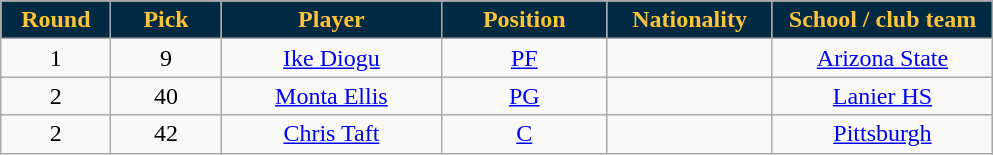<table class="wikitable sortable sortable">
<tr>
<th style="background:#002942; color:#FFC33C" width="10%">Round</th>
<th style="background:#002942; color:#FFC33C" width="10%">Pick</th>
<th style="background:#002942; color:#FFC33C" width="20%">Player</th>
<th style="background:#002942; color:#FFC33C" width="15%">Position</th>
<th style="background:#002942; color:#FFC33C" width="15%">Nationality</th>
<th style="background:#002942; color:#FFC33C" width="20%">School / club team</th>
</tr>
<tr style="text-align: center">
<td>1</td>
<td>9</td>
<td><a href='#'>Ike Diogu</a></td>
<td><a href='#'>PF</a></td>
<td></td>
<td><a href='#'>Arizona State</a></td>
</tr>
<tr style="text-align: center">
<td>2</td>
<td>40</td>
<td><a href='#'>Monta Ellis</a></td>
<td><a href='#'>PG</a></td>
<td></td>
<td><a href='#'>Lanier HS</a></td>
</tr>
<tr style="text-align: center">
<td>2</td>
<td>42</td>
<td><a href='#'>Chris Taft</a></td>
<td><a href='#'>C</a></td>
<td></td>
<td><a href='#'>Pittsburgh</a></td>
</tr>
</table>
